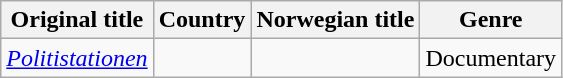<table class="wikitable">
<tr>
<th>Original title</th>
<th>Country</th>
<th>Norwegian title</th>
<th>Genre</th>
</tr>
<tr>
<td><em><a href='#'>Politistationen</a></em></td>
<td></td>
<td></td>
<td>Documentary</td>
</tr>
</table>
